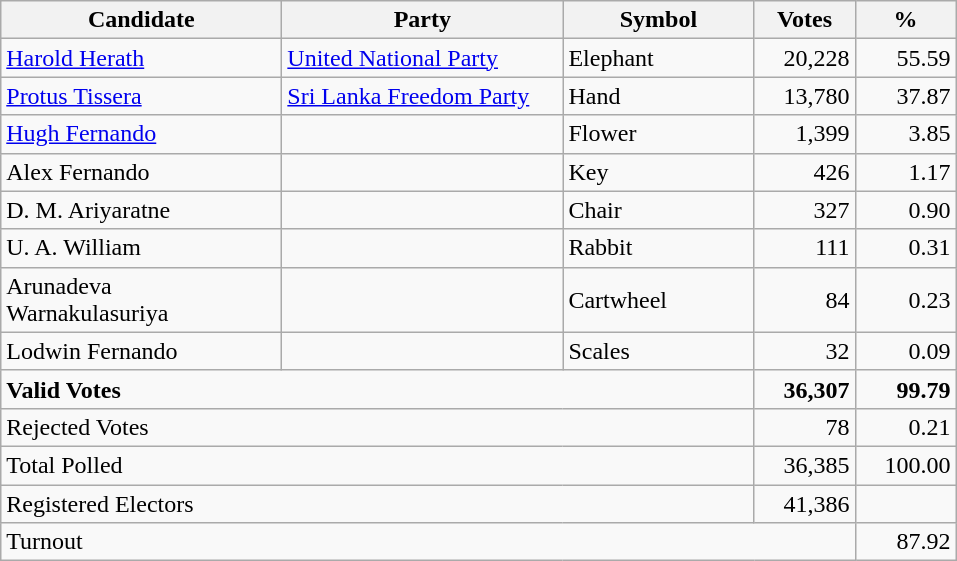<table class="wikitable" border="1" style="text-align:right;">
<tr>
<th align=left width="180">Candidate</th>
<th align=left width="180">Party</th>
<th align=left width="120">Symbol</th>
<th align=left width="60">Votes</th>
<th align=left width="60">%</th>
</tr>
<tr>
<td align=left><a href='#'>Harold Herath</a></td>
<td align=left><a href='#'>United National Party</a></td>
<td align=left>Elephant</td>
<td>20,228</td>
<td>55.59</td>
</tr>
<tr>
<td align=left><a href='#'>Protus Tissera</a></td>
<td align=left><a href='#'>Sri Lanka Freedom Party</a></td>
<td align=left>Hand</td>
<td>13,780</td>
<td>37.87</td>
</tr>
<tr>
<td align=left><a href='#'>Hugh Fernando</a></td>
<td align=left></td>
<td align=left>Flower</td>
<td>1,399</td>
<td>3.85</td>
</tr>
<tr>
<td align=left>Alex Fernando</td>
<td align=left></td>
<td align=left>Key</td>
<td>426</td>
<td>1.17</td>
</tr>
<tr>
<td align=left>D. M. Ariyaratne</td>
<td align=left></td>
<td align=left>Chair</td>
<td>327</td>
<td>0.90</td>
</tr>
<tr>
<td align=left>U. A. William</td>
<td align=left></td>
<td align=left>Rabbit</td>
<td>111</td>
<td>0.31</td>
</tr>
<tr>
<td align=left>Arunadeva Warnakulasuriya</td>
<td align=left></td>
<td align=left>Cartwheel</td>
<td>84</td>
<td>0.23</td>
</tr>
<tr>
<td align=left>Lodwin Fernando</td>
<td align=left></td>
<td align=left>Scales</td>
<td>32</td>
<td>0.09</td>
</tr>
<tr>
<td align=left colspan=3><strong>Valid Votes</strong></td>
<td><strong>36,307</strong></td>
<td><strong>99.79</strong></td>
</tr>
<tr>
<td align=left colspan=3>Rejected Votes</td>
<td>78</td>
<td>0.21</td>
</tr>
<tr>
<td align=left colspan=3>Total Polled</td>
<td>36,385</td>
<td>100.00</td>
</tr>
<tr>
<td align=left colspan=3>Registered Electors</td>
<td>41,386</td>
<td></td>
</tr>
<tr>
<td align=left colspan=4>Turnout</td>
<td>87.92</td>
</tr>
</table>
